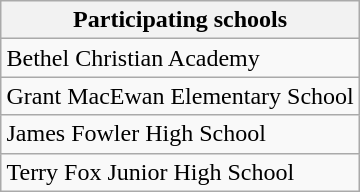<table class="wikitable" align=right>
<tr>
<th>Participating schools</th>
</tr>
<tr>
<td>Bethel Christian Academy</td>
</tr>
<tr>
<td>Grant MacEwan Elementary School</td>
</tr>
<tr>
<td>James Fowler High School</td>
</tr>
<tr>
<td>Terry Fox Junior High School</td>
</tr>
</table>
